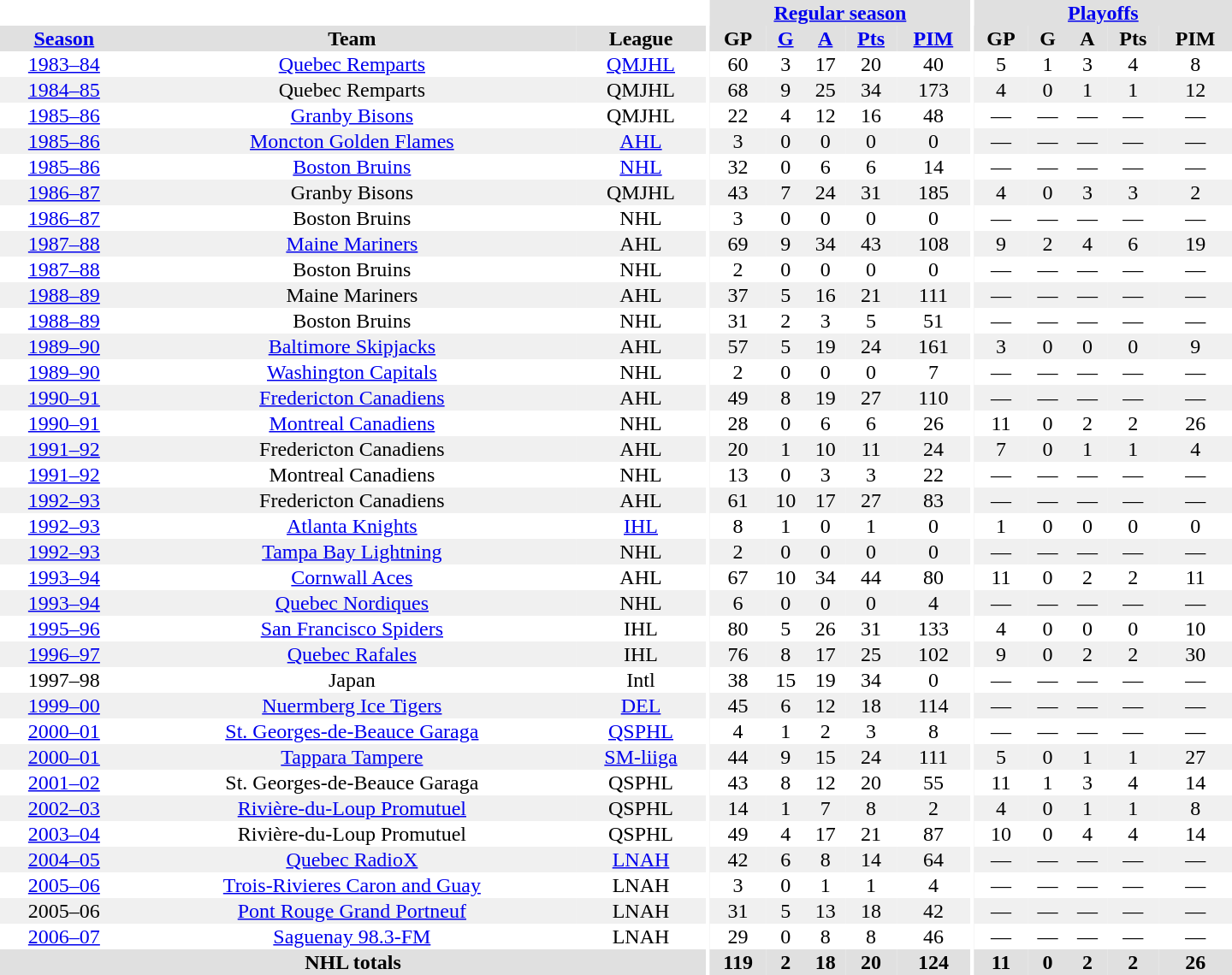<table border="0" cellpadding="1" cellspacing="0" style="text-align:center; width:60em">
<tr bgcolor="#e0e0e0">
<th colspan="3" bgcolor="#ffffff"></th>
<th rowspan="99" bgcolor="#ffffff"></th>
<th colspan="5"><a href='#'>Regular season</a></th>
<th rowspan="99" bgcolor="#ffffff"></th>
<th colspan="5"><a href='#'>Playoffs</a></th>
</tr>
<tr bgcolor="#e0e0e0">
<th><a href='#'>Season</a></th>
<th>Team</th>
<th>League</th>
<th>GP</th>
<th><a href='#'>G</a></th>
<th><a href='#'>A</a></th>
<th><a href='#'>Pts</a></th>
<th><a href='#'>PIM</a></th>
<th>GP</th>
<th>G</th>
<th>A</th>
<th>Pts</th>
<th>PIM</th>
</tr>
<tr ALIGN="center">
<td><a href='#'>1983–84</a></td>
<td><a href='#'>Quebec Remparts</a></td>
<td><a href='#'>QMJHL</a></td>
<td>60</td>
<td>3</td>
<td>17</td>
<td>20</td>
<td>40</td>
<td>5</td>
<td>1</td>
<td>3</td>
<td>4</td>
<td>8</td>
</tr>
<tr ALIGN="center" bgcolor="#f0f0f0">
<td><a href='#'>1984–85</a></td>
<td>Quebec Remparts</td>
<td>QMJHL</td>
<td>68</td>
<td>9</td>
<td>25</td>
<td>34</td>
<td>173</td>
<td>4</td>
<td>0</td>
<td>1</td>
<td>1</td>
<td>12</td>
</tr>
<tr ALIGN="center">
<td><a href='#'>1985–86</a></td>
<td><a href='#'>Granby Bisons</a></td>
<td>QMJHL</td>
<td>22</td>
<td>4</td>
<td>12</td>
<td>16</td>
<td>48</td>
<td>—</td>
<td>—</td>
<td>—</td>
<td>—</td>
<td>—</td>
</tr>
<tr ALIGN="center" bgcolor="#f0f0f0">
<td><a href='#'>1985–86</a></td>
<td><a href='#'>Moncton Golden Flames</a></td>
<td><a href='#'>AHL</a></td>
<td>3</td>
<td>0</td>
<td>0</td>
<td>0</td>
<td>0</td>
<td>—</td>
<td>—</td>
<td>—</td>
<td>—</td>
<td>—</td>
</tr>
<tr ALIGN="center">
<td><a href='#'>1985–86</a></td>
<td><a href='#'>Boston Bruins</a></td>
<td><a href='#'>NHL</a></td>
<td>32</td>
<td>0</td>
<td>6</td>
<td>6</td>
<td>14</td>
<td>—</td>
<td>—</td>
<td>—</td>
<td>—</td>
<td>—</td>
</tr>
<tr ALIGN="center" bgcolor="#f0f0f0">
<td><a href='#'>1986–87</a></td>
<td>Granby Bisons</td>
<td>QMJHL</td>
<td>43</td>
<td>7</td>
<td>24</td>
<td>31</td>
<td>185</td>
<td>4</td>
<td>0</td>
<td>3</td>
<td>3</td>
<td>2</td>
</tr>
<tr ALIGN="center">
<td><a href='#'>1986–87</a></td>
<td>Boston Bruins</td>
<td>NHL</td>
<td>3</td>
<td>0</td>
<td>0</td>
<td>0</td>
<td>0</td>
<td>—</td>
<td>—</td>
<td>—</td>
<td>—</td>
<td>—</td>
</tr>
<tr ALIGN="center" bgcolor="#f0f0f0">
<td><a href='#'>1987–88</a></td>
<td><a href='#'>Maine Mariners</a></td>
<td>AHL</td>
<td>69</td>
<td>9</td>
<td>34</td>
<td>43</td>
<td>108</td>
<td>9</td>
<td>2</td>
<td>4</td>
<td>6</td>
<td>19</td>
</tr>
<tr ALIGN="center">
<td><a href='#'>1987–88</a></td>
<td>Boston Bruins</td>
<td>NHL</td>
<td>2</td>
<td>0</td>
<td>0</td>
<td>0</td>
<td>0</td>
<td>—</td>
<td>—</td>
<td>—</td>
<td>—</td>
<td>—</td>
</tr>
<tr ALIGN="center" bgcolor="#f0f0f0">
<td><a href='#'>1988–89</a></td>
<td>Maine Mariners</td>
<td>AHL</td>
<td>37</td>
<td>5</td>
<td>16</td>
<td>21</td>
<td>111</td>
<td>—</td>
<td>—</td>
<td>—</td>
<td>—</td>
<td>—</td>
</tr>
<tr ALIGN="center">
<td><a href='#'>1988–89</a></td>
<td>Boston Bruins</td>
<td>NHL</td>
<td>31</td>
<td>2</td>
<td>3</td>
<td>5</td>
<td>51</td>
<td>—</td>
<td>—</td>
<td>—</td>
<td>—</td>
<td>—</td>
</tr>
<tr ALIGN="center" bgcolor="#f0f0f0">
<td><a href='#'>1989–90</a></td>
<td><a href='#'>Baltimore Skipjacks</a></td>
<td>AHL</td>
<td>57</td>
<td>5</td>
<td>19</td>
<td>24</td>
<td>161</td>
<td>3</td>
<td>0</td>
<td>0</td>
<td>0</td>
<td>9</td>
</tr>
<tr ALIGN="center">
<td><a href='#'>1989–90</a></td>
<td><a href='#'>Washington Capitals</a></td>
<td>NHL</td>
<td>2</td>
<td>0</td>
<td>0</td>
<td>0</td>
<td>7</td>
<td>—</td>
<td>—</td>
<td>—</td>
<td>—</td>
<td>—</td>
</tr>
<tr ALIGN="center" bgcolor="#f0f0f0">
<td><a href='#'>1990–91</a></td>
<td><a href='#'>Fredericton Canadiens</a></td>
<td>AHL</td>
<td>49</td>
<td>8</td>
<td>19</td>
<td>27</td>
<td>110</td>
<td>—</td>
<td>—</td>
<td>—</td>
<td>—</td>
<td>—</td>
</tr>
<tr ALIGN="center">
<td><a href='#'>1990–91</a></td>
<td><a href='#'>Montreal Canadiens</a></td>
<td>NHL</td>
<td>28</td>
<td>0</td>
<td>6</td>
<td>6</td>
<td>26</td>
<td>11</td>
<td>0</td>
<td>2</td>
<td>2</td>
<td>26</td>
</tr>
<tr ALIGN="center" bgcolor="#f0f0f0">
<td><a href='#'>1991–92</a></td>
<td>Fredericton Canadiens</td>
<td>AHL</td>
<td>20</td>
<td>1</td>
<td>10</td>
<td>11</td>
<td>24</td>
<td>7</td>
<td>0</td>
<td>1</td>
<td>1</td>
<td>4</td>
</tr>
<tr ALIGN="center">
<td><a href='#'>1991–92</a></td>
<td>Montreal Canadiens</td>
<td>NHL</td>
<td>13</td>
<td>0</td>
<td>3</td>
<td>3</td>
<td>22</td>
<td>—</td>
<td>—</td>
<td>—</td>
<td>—</td>
<td>—</td>
</tr>
<tr ALIGN="center" bgcolor="#f0f0f0">
<td><a href='#'>1992–93</a></td>
<td>Fredericton Canadiens</td>
<td>AHL</td>
<td>61</td>
<td>10</td>
<td>17</td>
<td>27</td>
<td>83</td>
<td>—</td>
<td>—</td>
<td>—</td>
<td>—</td>
<td>—</td>
</tr>
<tr ALIGN="center">
<td><a href='#'>1992–93</a></td>
<td><a href='#'>Atlanta Knights</a></td>
<td><a href='#'>IHL</a></td>
<td>8</td>
<td>1</td>
<td>0</td>
<td>1</td>
<td>0</td>
<td>1</td>
<td>0</td>
<td>0</td>
<td>0</td>
<td>0</td>
</tr>
<tr ALIGN="center" bgcolor="#f0f0f0">
<td><a href='#'>1992–93</a></td>
<td><a href='#'>Tampa Bay Lightning</a></td>
<td>NHL</td>
<td>2</td>
<td>0</td>
<td>0</td>
<td>0</td>
<td>0</td>
<td>—</td>
<td>—</td>
<td>—</td>
<td>—</td>
<td>—</td>
</tr>
<tr ALIGN="center">
<td><a href='#'>1993–94</a></td>
<td><a href='#'>Cornwall Aces</a></td>
<td>AHL</td>
<td>67</td>
<td>10</td>
<td>34</td>
<td>44</td>
<td>80</td>
<td>11</td>
<td>0</td>
<td>2</td>
<td>2</td>
<td>11</td>
</tr>
<tr ALIGN="center" bgcolor="#f0f0f0">
<td><a href='#'>1993–94</a></td>
<td><a href='#'>Quebec Nordiques</a></td>
<td>NHL</td>
<td>6</td>
<td>0</td>
<td>0</td>
<td>0</td>
<td>4</td>
<td>—</td>
<td>—</td>
<td>—</td>
<td>—</td>
<td>—</td>
</tr>
<tr ALIGN="center">
<td><a href='#'>1995–96</a></td>
<td><a href='#'>San Francisco Spiders</a></td>
<td>IHL</td>
<td>80</td>
<td>5</td>
<td>26</td>
<td>31</td>
<td>133</td>
<td>4</td>
<td>0</td>
<td>0</td>
<td>0</td>
<td>10</td>
</tr>
<tr ALIGN="center" bgcolor="#f0f0f0">
<td><a href='#'>1996–97</a></td>
<td><a href='#'>Quebec Rafales</a></td>
<td>IHL</td>
<td>76</td>
<td>8</td>
<td>17</td>
<td>25</td>
<td>102</td>
<td>9</td>
<td>0</td>
<td>2</td>
<td>2</td>
<td>30</td>
</tr>
<tr ALIGN="center">
<td>1997–98</td>
<td>Japan</td>
<td>Intl</td>
<td>38</td>
<td>15</td>
<td>19</td>
<td>34</td>
<td>0</td>
<td>—</td>
<td>—</td>
<td>—</td>
<td>—</td>
<td>—</td>
</tr>
<tr ALIGN="center" bgcolor="#f0f0f0">
<td><a href='#'>1999–00</a></td>
<td><a href='#'>Nuermberg Ice Tigers</a></td>
<td><a href='#'>DEL</a></td>
<td>45</td>
<td>6</td>
<td>12</td>
<td>18</td>
<td>114</td>
<td>—</td>
<td>—</td>
<td>—</td>
<td>—</td>
<td>—</td>
</tr>
<tr ALIGN="center">
<td><a href='#'>2000–01</a></td>
<td><a href='#'>St. Georges-de-Beauce Garaga</a></td>
<td><a href='#'>QSPHL</a></td>
<td>4</td>
<td>1</td>
<td>2</td>
<td>3</td>
<td>8</td>
<td>—</td>
<td>—</td>
<td>—</td>
<td>—</td>
<td>—</td>
</tr>
<tr ALIGN="center" bgcolor="#f0f0f0">
<td><a href='#'>2000–01</a></td>
<td><a href='#'>Tappara Tampere</a></td>
<td><a href='#'>SM-liiga</a></td>
<td>44</td>
<td>9</td>
<td>15</td>
<td>24</td>
<td>111</td>
<td>5</td>
<td>0</td>
<td>1</td>
<td>1</td>
<td>27</td>
</tr>
<tr ALIGN="center">
<td><a href='#'>2001–02</a></td>
<td>St. Georges-de-Beauce Garaga</td>
<td>QSPHL</td>
<td>43</td>
<td>8</td>
<td>12</td>
<td>20</td>
<td>55</td>
<td>11</td>
<td>1</td>
<td>3</td>
<td>4</td>
<td>14</td>
</tr>
<tr ALIGN="center" bgcolor="#f0f0f0">
<td><a href='#'>2002–03</a></td>
<td><a href='#'>Rivière-du-Loup Promutuel</a></td>
<td>QSPHL</td>
<td>14</td>
<td>1</td>
<td>7</td>
<td>8</td>
<td>2</td>
<td>4</td>
<td>0</td>
<td>1</td>
<td>1</td>
<td>8</td>
</tr>
<tr ALIGN="center">
<td><a href='#'>2003–04</a></td>
<td>Rivière-du-Loup Promutuel</td>
<td>QSPHL</td>
<td>49</td>
<td>4</td>
<td>17</td>
<td>21</td>
<td>87</td>
<td>10</td>
<td>0</td>
<td>4</td>
<td>4</td>
<td>14</td>
</tr>
<tr ALIGN="center" bgcolor="#f0f0f0">
<td><a href='#'>2004–05</a></td>
<td><a href='#'>Quebec RadioX</a></td>
<td><a href='#'>LNAH</a></td>
<td>42</td>
<td>6</td>
<td>8</td>
<td>14</td>
<td>64</td>
<td>—</td>
<td>—</td>
<td>—</td>
<td>—</td>
<td>—</td>
</tr>
<tr ALIGN="center">
<td><a href='#'>2005–06</a></td>
<td><a href='#'>Trois-Rivieres Caron and Guay</a></td>
<td>LNAH</td>
<td>3</td>
<td>0</td>
<td>1</td>
<td>1</td>
<td>4</td>
<td>—</td>
<td>—</td>
<td>—</td>
<td>—</td>
<td>—</td>
</tr>
<tr ALIGN="center" bgcolor="#f0f0f0">
<td>2005–06</td>
<td><a href='#'>Pont Rouge Grand Portneuf</a></td>
<td>LNAH</td>
<td>31</td>
<td>5</td>
<td>13</td>
<td>18</td>
<td>42</td>
<td>—</td>
<td>—</td>
<td>—</td>
<td>—</td>
<td>—</td>
</tr>
<tr ALIGN="center">
<td><a href='#'>2006–07</a></td>
<td><a href='#'>Saguenay 98.3-FM</a></td>
<td>LNAH</td>
<td>29</td>
<td>0</td>
<td>8</td>
<td>8</td>
<td>46</td>
<td>—</td>
<td>—</td>
<td>—</td>
<td>—</td>
<td>—</td>
</tr>
<tr ALIGN="center" bgcolor="#e0e0e0">
<th colspan=3>NHL totals</th>
<th>119</th>
<th>2</th>
<th>18</th>
<th>20</th>
<th>124</th>
<th>11</th>
<th>0</th>
<th>2</th>
<th>2</th>
<th>26</th>
</tr>
</table>
